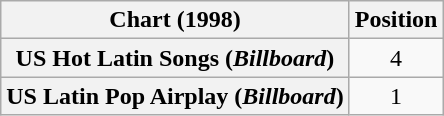<table class="wikitable plainrowheaders " style="text-align:center;">
<tr>
<th scope="col">Chart (1998)</th>
<th scope="col">Position</th>
</tr>
<tr>
<th scope="row">US Hot Latin Songs (<em>Billboard</em>)</th>
<td>4</td>
</tr>
<tr>
<th scope="row">US Latin Pop Airplay (<em>Billboard</em>)</th>
<td>1</td>
</tr>
</table>
